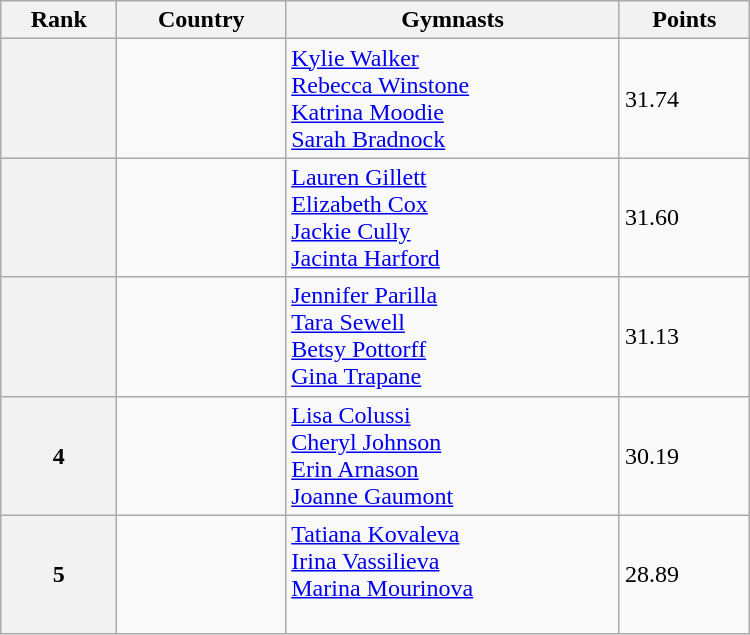<table class="wikitable" width=500>
<tr bgcolor="#efefef">
<th>Rank</th>
<th>Country</th>
<th>Gymnasts</th>
<th>Points</th>
</tr>
<tr>
<th></th>
<td></td>
<td><a href='#'>Kylie Walker</a> <br> <a href='#'>Rebecca Winstone</a> <br> <a href='#'>Katrina Moodie</a><br> <a href='#'>Sarah Bradnock</a></td>
<td>31.74</td>
</tr>
<tr>
<th></th>
<td></td>
<td><a href='#'>Lauren Gillett</a> <br> <a href='#'>Elizabeth Cox</a> <br> <a href='#'>Jackie Cully</a> <br> <a href='#'>Jacinta Harford</a></td>
<td>31.60</td>
</tr>
<tr>
<th></th>
<td></td>
<td><a href='#'>Jennifer Parilla</a> <br> <a href='#'>Tara Sewell</a> <br> <a href='#'>Betsy Pottorff</a> <br> <a href='#'>Gina Trapane</a></td>
<td>31.13</td>
</tr>
<tr>
<th>4</th>
<td></td>
<td><a href='#'>Lisa Colussi</a> <br> <a href='#'>Cheryl Johnson</a> <br> <a href='#'>Erin Arnason</a> <br> <a href='#'>Joanne Gaumont</a></td>
<td>30.19</td>
</tr>
<tr>
<th>5</th>
<td></td>
<td><a href='#'>Tatiana Kovaleva</a> <br> <a href='#'>Irina Vassilieva</a> <br> <a href='#'>Marina Mourinova</a> <br>  </td>
<td>28.89</td>
</tr>
</table>
